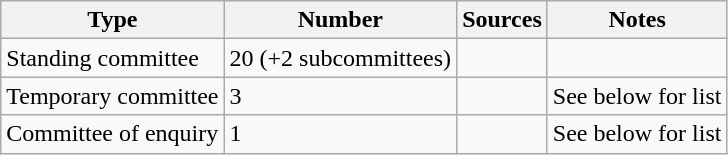<table class="wikitable">
<tr>
<th>Type</th>
<th>Number</th>
<th>Sources</th>
<th>Notes</th>
</tr>
<tr>
<td>Standing committee</td>
<td>20 (+2 subcommittees)</td>
<td></td>
<td></td>
</tr>
<tr>
<td>Temporary committee</td>
<td>3</td>
<td></td>
<td>See below for list</td>
</tr>
<tr>
<td>Committee of enquiry</td>
<td>1</td>
<td></td>
<td>See below for list</td>
</tr>
</table>
